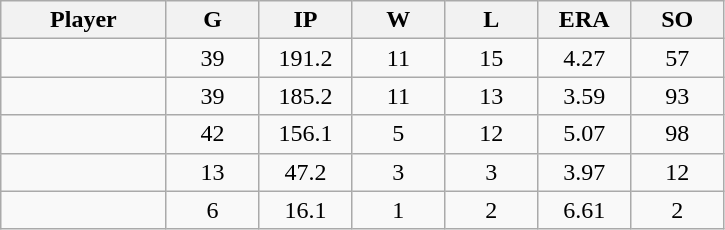<table class="wikitable sortable">
<tr>
<th bgcolor="#DDDDFF" width="16%">Player</th>
<th bgcolor="#DDDDFF" width="9%">G</th>
<th bgcolor="#DDDDFF" width="9%">IP</th>
<th bgcolor="#DDDDFF" width="9%">W</th>
<th bgcolor="#DDDDFF" width="9%">L</th>
<th bgcolor="#DDDDFF" width="9%">ERA</th>
<th bgcolor="#DDDDFF" width="9%">SO</th>
</tr>
<tr align="center">
<td></td>
<td>39</td>
<td>191.2</td>
<td>11</td>
<td>15</td>
<td>4.27</td>
<td>57</td>
</tr>
<tr align="center">
<td></td>
<td>39</td>
<td>185.2</td>
<td>11</td>
<td>13</td>
<td>3.59</td>
<td>93</td>
</tr>
<tr align="center">
<td></td>
<td>42</td>
<td>156.1</td>
<td>5</td>
<td>12</td>
<td>5.07</td>
<td>98</td>
</tr>
<tr align="center">
<td></td>
<td>13</td>
<td>47.2</td>
<td>3</td>
<td>3</td>
<td>3.97</td>
<td>12</td>
</tr>
<tr align="center">
<td></td>
<td>6</td>
<td>16.1</td>
<td>1</td>
<td>2</td>
<td>6.61</td>
<td>2</td>
</tr>
</table>
